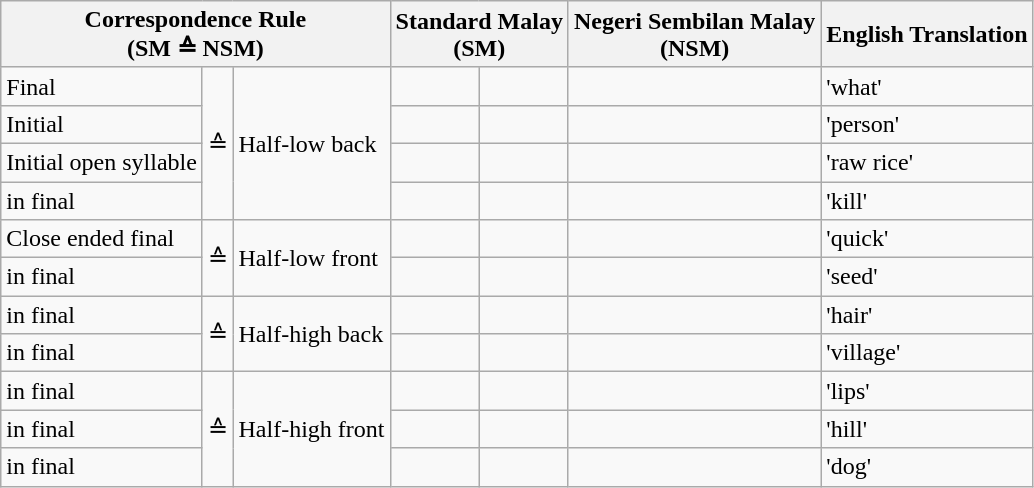<table class="wikitable">
<tr>
<th colspan="3">Correspondence Rule<br><strong>(SM ≙ NSM)</strong></th>
<th colspan="2">Standard Malay<br>(SM)</th>
<th>Negeri Sembilan Malay<br>(NSM)</th>
<th>English Translation</th>
</tr>
<tr>
<td>Final </td>
<td rowspan="4">≙</td>
<td rowspan="4">Half-low back </td>
<td></td>
<td></td>
<td></td>
<td>'what'</td>
</tr>
<tr>
<td>Initial </td>
<td></td>
<td></td>
<td></td>
<td>'person'</td>
</tr>
<tr>
<td>Initial open syllable </td>
<td></td>
<td></td>
<td></td>
<td>'raw rice'</td>
</tr>
<tr>
<td> in final </td>
<td></td>
<td></td>
<td></td>
<td>'kill'</td>
</tr>
<tr>
<td>Close ended final </td>
<td rowspan="2">≙</td>
<td rowspan="2">Half-low front </td>
<td></td>
<td></td>
<td></td>
<td>'quick'</td>
</tr>
<tr>
<td> in final </td>
<td></td>
<td></td>
<td></td>
<td>'seed'</td>
</tr>
<tr>
<td> in final </td>
<td rowspan="2">≙</td>
<td rowspan="2">Half-high back </td>
<td></td>
<td></td>
<td></td>
<td>'hair'</td>
</tr>
<tr>
<td> in final </td>
<td></td>
<td></td>
<td></td>
<td>'village'</td>
</tr>
<tr>
<td> in final </td>
<td rowspan="3">≙</td>
<td rowspan="3">Half-high front </td>
<td></td>
<td></td>
<td></td>
<td>'lips'</td>
</tr>
<tr>
<td> in final </td>
<td></td>
<td></td>
<td></td>
<td>'hill'</td>
</tr>
<tr>
<td> in final </td>
<td></td>
<td></td>
<td></td>
<td>'dog'</td>
</tr>
</table>
